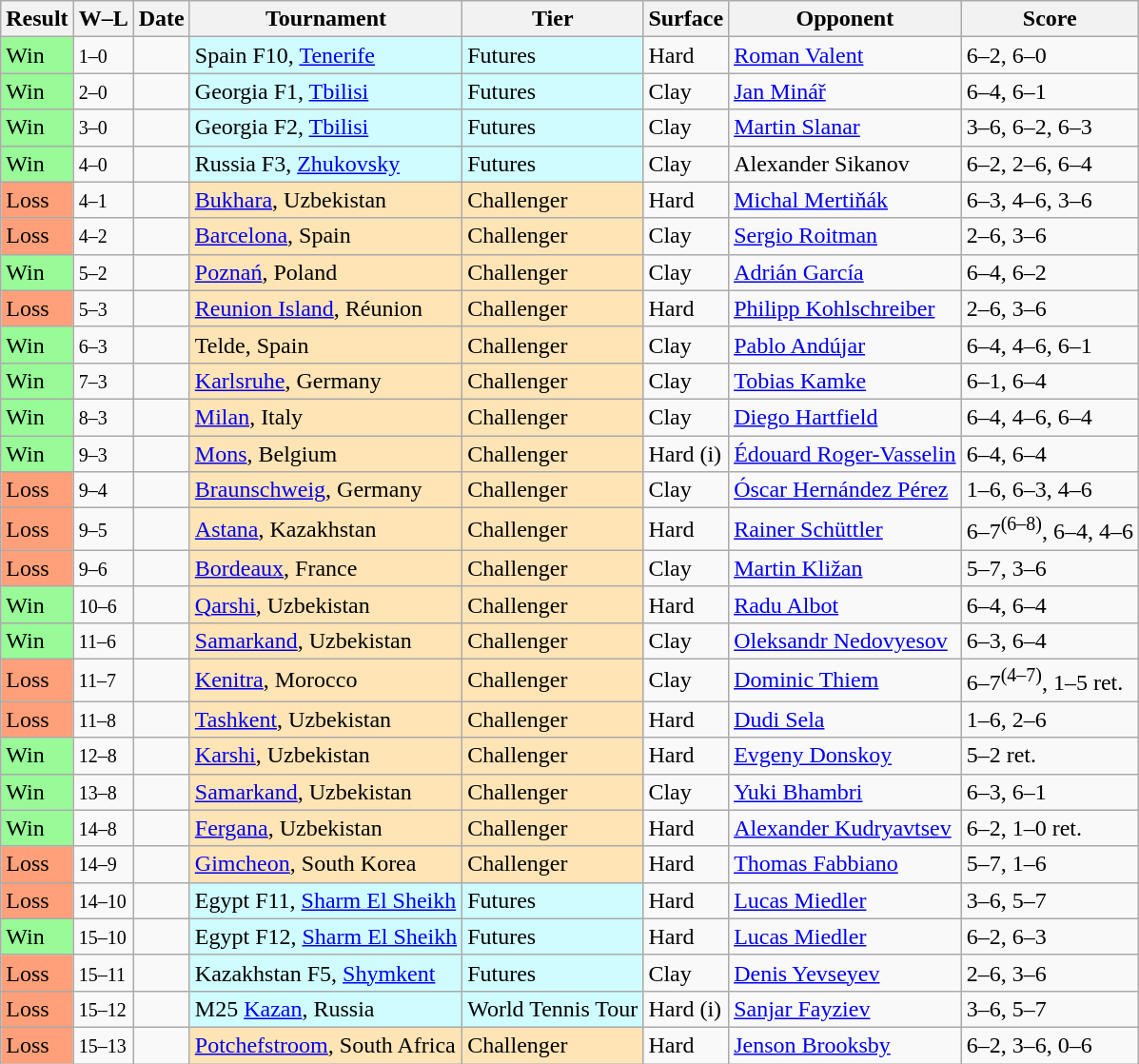<table class="sortable wikitable">
<tr>
<th>Result</th>
<th class="unsortable">W–L</th>
<th>Date</th>
<th>Tournament</th>
<th>Tier</th>
<th>Surface</th>
<th>Opponent</th>
<th class="unsortable">Score</th>
</tr>
<tr>
<td bgcolor=98FB98>Win</td>
<td><small>1–0</small></td>
<td></td>
<td style="background:#cffcff;">Spain F10, <a href='#'>Tenerife</a></td>
<td style="background:#cffcff;">Futures</td>
<td>Hard</td>
<td> <a href='#'>Roman Valent</a></td>
<td>6–2, 6–0</td>
</tr>
<tr>
<td bgcolor=98FB98>Win</td>
<td><small>2–0</small></td>
<td></td>
<td style="background:#cffcff;">Georgia F1, <a href='#'>Tbilisi</a></td>
<td style="background:#cffcff;">Futures</td>
<td>Clay</td>
<td> <a href='#'>Jan Minář</a></td>
<td>6–4, 6–1</td>
</tr>
<tr>
<td bgcolor=98FB98>Win</td>
<td><small>3–0</small></td>
<td></td>
<td style="background:#cffcff;">Georgia F2, <a href='#'>Tbilisi</a></td>
<td style="background:#cffcff;">Futures</td>
<td>Clay</td>
<td> <a href='#'>Martin Slanar</a></td>
<td>3–6, 6–2, 6–3</td>
</tr>
<tr>
<td bgcolor=98FB98>Win</td>
<td><small>4–0</small></td>
<td></td>
<td style="background:#cffcff;">Russia F3, <a href='#'>Zhukovsky</a></td>
<td style="background:#cffcff;">Futures</td>
<td>Clay</td>
<td> Alexander Sikanov</td>
<td>6–2, 2–6, 6–4</td>
</tr>
<tr>
<td bgcolor=FFA07A>Loss</td>
<td><small>4–1</small></td>
<td></td>
<td style="background:moccasin;"><a href='#'>Bukhara</a>, Uzbekistan</td>
<td style="background:moccasin;">Challenger</td>
<td>Hard</td>
<td> <a href='#'>Michal Mertiňák</a></td>
<td>6–3, 4–6, 3–6</td>
</tr>
<tr>
<td bgcolor=FFA07A>Loss</td>
<td><small>4–2</small></td>
<td></td>
<td style="background:moccasin;"><a href='#'>Barcelona</a>, Spain</td>
<td style="background:moccasin;">Challenger</td>
<td>Clay</td>
<td> <a href='#'>Sergio Roitman</a></td>
<td>2–6, 3–6</td>
</tr>
<tr>
<td bgcolor=98FB98>Win</td>
<td><small>5–2</small></td>
<td></td>
<td style="background:moccasin;"><a href='#'>Poznań</a>, Poland</td>
<td style="background:moccasin;">Challenger</td>
<td>Clay</td>
<td> <a href='#'>Adrián García</a></td>
<td>6–4, 6–2</td>
</tr>
<tr>
<td bgcolor=FFA07A>Loss</td>
<td><small>5–3</small></td>
<td></td>
<td style="background:moccasin;"><a href='#'>Reunion Island</a>, Réunion</td>
<td style="background:moccasin;">Challenger</td>
<td>Hard</td>
<td> <a href='#'>Philipp Kohlschreiber</a></td>
<td>2–6, 3–6</td>
</tr>
<tr>
<td bgcolor=98fb98>Win</td>
<td><small>6–3</small></td>
<td></td>
<td style="background:moccasin;">Telde, Spain</td>
<td style="background:moccasin;">Challenger</td>
<td>Clay</td>
<td> <a href='#'>Pablo Andújar</a></td>
<td>6–4, 4–6, 6–1</td>
</tr>
<tr>
<td bgcolor=98fb98>Win</td>
<td><small>7–3</small></td>
<td></td>
<td style="background:moccasin;"><a href='#'>Karlsruhe</a>, Germany</td>
<td style="background:moccasin;">Challenger</td>
<td>Clay</td>
<td> <a href='#'>Tobias Kamke</a></td>
<td>6–1, 6–4</td>
</tr>
<tr>
<td bgcolor=98fb98>Win</td>
<td><small>8–3</small></td>
<td></td>
<td style="background:moccasin;"><a href='#'>Milan</a>, Italy</td>
<td style="background:moccasin;">Challenger</td>
<td>Clay</td>
<td> <a href='#'>Diego Hartfield</a></td>
<td>6–4, 4–6, 6–4</td>
</tr>
<tr>
<td bgcolor=98fb98>Win</td>
<td><small>9–3</small></td>
<td></td>
<td style="background:moccasin;"><a href='#'>Mons</a>, Belgium</td>
<td style="background:moccasin;">Challenger</td>
<td>Hard (i)</td>
<td> <a href='#'>Édouard Roger-Vasselin</a></td>
<td>6–4, 6–4</td>
</tr>
<tr>
<td bgcolor=FFA07A>Loss</td>
<td><small>9–4</small></td>
<td><a href='#'></a></td>
<td style="background:moccasin;"><a href='#'>Braunschweig</a>, Germany</td>
<td style="background:moccasin;">Challenger</td>
<td>Clay</td>
<td> <a href='#'>Óscar Hernández Pérez</a></td>
<td>1–6, 6–3, 4–6</td>
</tr>
<tr>
<td bgcolor=FFA07A>Loss</td>
<td><small>9–5</small></td>
<td><a href='#'></a></td>
<td style="background:moccasin;"><a href='#'>Astana</a>, Kazakhstan</td>
<td style="background:moccasin;">Challenger</td>
<td>Hard</td>
<td> <a href='#'>Rainer Schüttler</a></td>
<td>6–7<sup>(6–8)</sup>, 6–4, 4–6</td>
</tr>
<tr>
<td bgcolor=FFA07A>Loss</td>
<td><small>9–6</small></td>
<td><a href='#'></a></td>
<td style="background:moccasin;"><a href='#'>Bordeaux</a>, France</td>
<td style="background:moccasin;">Challenger</td>
<td>Clay</td>
<td> <a href='#'>Martin Kližan</a></td>
<td>5–7, 3–6</td>
</tr>
<tr>
<td bgcolor=98fb98>Win</td>
<td><small>10–6</small></td>
<td><a href='#'></a></td>
<td style="background:moccasin;"><a href='#'>Qarshi</a>, Uzbekistan</td>
<td style="background:moccasin;">Challenger</td>
<td>Hard</td>
<td> <a href='#'>Radu Albot</a></td>
<td>6–4, 6–4</td>
</tr>
<tr>
<td bgcolor=98fb98>Win</td>
<td><small>11–6</small></td>
<td><a href='#'></a></td>
<td style="background:moccasin;"><a href='#'>Samarkand</a>, Uzbekistan</td>
<td style="background:moccasin;">Challenger</td>
<td>Clay</td>
<td> <a href='#'>Oleksandr Nedovyesov</a></td>
<td>6–3, 6–4</td>
</tr>
<tr>
<td bgcolor=FFA07A>Loss</td>
<td><small>11–7</small></td>
<td><a href='#'></a></td>
<td style="background:moccasin;"><a href='#'>Kenitra</a>, Morocco</td>
<td style="background:moccasin;">Challenger</td>
<td>Clay</td>
<td> <a href='#'>Dominic Thiem</a></td>
<td>6–7<sup>(4–7)</sup>, 1–5 ret.</td>
</tr>
<tr>
<td bgcolor=FFA07A>Loss</td>
<td><small>11–8</small></td>
<td><a href='#'></a></td>
<td style="background:moccasin;"><a href='#'>Tashkent</a>, Uzbekistan</td>
<td style="background:moccasin;">Challenger</td>
<td>Hard</td>
<td> <a href='#'>Dudi Sela</a></td>
<td>1–6, 2–6</td>
</tr>
<tr>
<td bgcolor=98fb98>Win</td>
<td><small>12–8</small></td>
<td><a href='#'></a></td>
<td style="background:moccasin;"><a href='#'>Karshi</a>, Uzbekistan</td>
<td style="background:moccasin;">Challenger</td>
<td>Hard</td>
<td> <a href='#'>Evgeny Donskoy</a></td>
<td>5–2 ret.</td>
</tr>
<tr>
<td bgcolor=98fb98>Win</td>
<td><small>13–8</small></td>
<td><a href='#'></a></td>
<td style="background:moccasin;"><a href='#'>Samarkand</a>, Uzbekistan</td>
<td style="background:moccasin;">Challenger</td>
<td>Clay</td>
<td> <a href='#'>Yuki Bhambri</a></td>
<td>6–3, 6–1</td>
</tr>
<tr>
<td bgcolor=98fb98>Win</td>
<td><small>14–8</small></td>
<td><a href='#'></a></td>
<td style="background:moccasin;"><a href='#'>Fergana</a>, Uzbekistan</td>
<td style="background:moccasin;">Challenger</td>
<td>Hard</td>
<td> <a href='#'>Alexander Kudryavtsev</a></td>
<td>6–2, 1–0 ret.</td>
</tr>
<tr>
<td bgcolor=FFA07A>Loss</td>
<td><small>14–9</small></td>
<td><a href='#'></a></td>
<td style="background:moccasin;"><a href='#'>Gimcheon</a>, South Korea</td>
<td style="background:moccasin;">Challenger</td>
<td>Hard</td>
<td> <a href='#'>Thomas Fabbiano</a></td>
<td>5–7, 1–6</td>
</tr>
<tr>
<td bgcolor=FFA07A>Loss</td>
<td><small>14–10</small></td>
<td></td>
<td style="background:#cffcff;">Egypt F11, <a href='#'>Sharm El Sheikh</a></td>
<td style="background:#cffcff;">Futures</td>
<td>Hard</td>
<td> <a href='#'>Lucas Miedler</a></td>
<td>3–6, 5–7</td>
</tr>
<tr>
<td bgcolor=98fb98>Win</td>
<td><small>15–10</small></td>
<td></td>
<td style="background:#cffcff;">Egypt F12, <a href='#'>Sharm El Sheikh</a></td>
<td style="background:#cffcff;">Futures</td>
<td>Hard</td>
<td> <a href='#'>Lucas Miedler</a></td>
<td>6–2, 6–3</td>
</tr>
<tr>
<td bgcolor=FFA07A>Loss</td>
<td><small>15–11</small></td>
<td></td>
<td style="background:#cffcff;">Kazakhstan F5, <a href='#'>Shymkent</a></td>
<td style="background:#cffcff;">Futures</td>
<td>Clay</td>
<td> <a href='#'>Denis Yevseyev</a></td>
<td>2–6, 3–6</td>
</tr>
<tr>
<td bgcolor=FFA07A>Loss</td>
<td><small>15–12</small></td>
<td></td>
<td style="background:#cffcff;">M25 <a href='#'>Kazan</a>, Russia</td>
<td style="background:#cffcff;">World Tennis Tour</td>
<td>Hard (i)</td>
<td> <a href='#'>Sanjar Fayziev</a></td>
<td>3–6, 5–7</td>
</tr>
<tr>
<td bgcolor=FFA07A>Loss</td>
<td><small>15–13</small></td>
<td><a href='#'></a></td>
<td style="background:moccasin;"><a href='#'>Potchefstroom</a>, South Africa</td>
<td style="background:moccasin;">Challenger</td>
<td>Hard</td>
<td> <a href='#'>Jenson Brooksby</a></td>
<td>6–2, 3–6, 0–6</td>
</tr>
</table>
